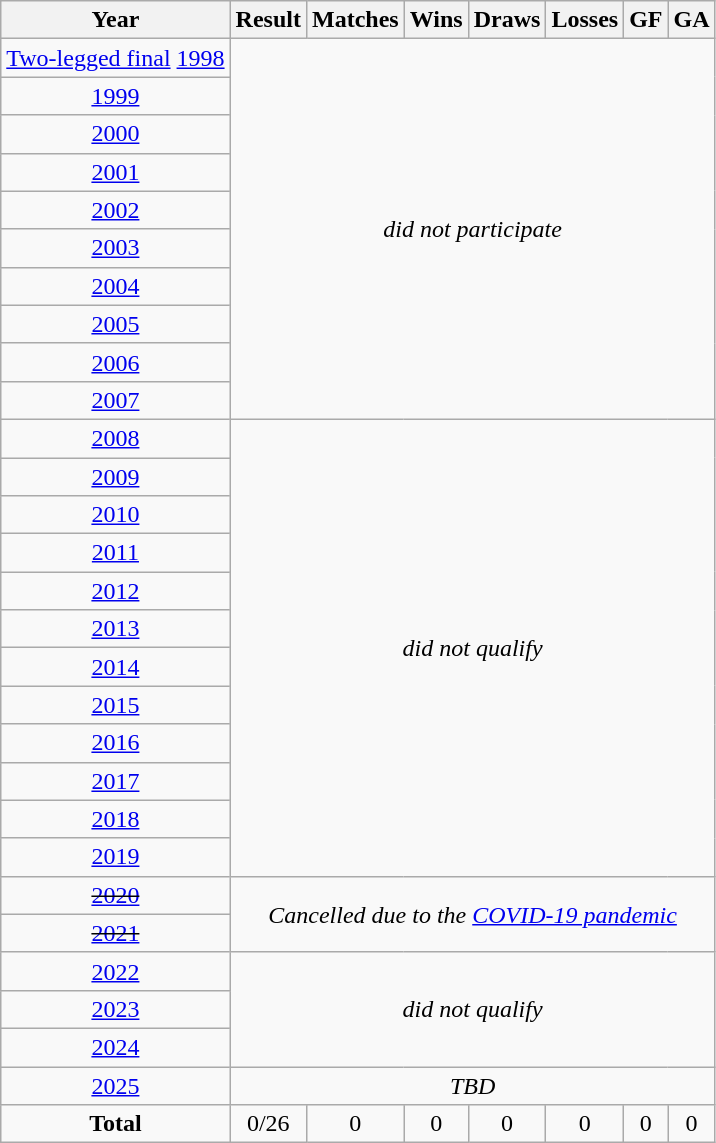<table class="wikitable" style="text-align: center;">
<tr>
<th>Year</th>
<th>Result</th>
<th>Matches</th>
<th>Wins</th>
<th>Draws</th>
<th>Losses</th>
<th>GF</th>
<th>GA</th>
</tr>
<tr>
<td><a href='#'>Two-legged final</a> <a href='#'>1998</a></td>
<td colspan=7 rowspan=10><em>did not participate</em></td>
</tr>
<tr>
<td> <a href='#'>1999</a></td>
</tr>
<tr>
<td> <a href='#'>2000</a></td>
</tr>
<tr>
<td> <a href='#'>2001</a></td>
</tr>
<tr>
<td> <a href='#'>2002</a></td>
</tr>
<tr>
<td> <a href='#'>2003</a></td>
</tr>
<tr>
<td> <a href='#'>2004</a></td>
</tr>
<tr>
<td> <a href='#'>2005</a></td>
</tr>
<tr>
<td> <a href='#'>2006</a></td>
</tr>
<tr>
<td> <a href='#'>2007</a></td>
</tr>
<tr>
<td> <a href='#'>2008</a></td>
<td colspan=7 rowspan=12><em>did not qualify</em></td>
</tr>
<tr>
<td> <a href='#'>2009</a></td>
</tr>
<tr>
<td> <a href='#'>2010</a></td>
</tr>
<tr>
<td> <a href='#'>2011</a></td>
</tr>
<tr>
<td> <a href='#'>2012</a></td>
</tr>
<tr>
<td> <a href='#'>2013</a></td>
</tr>
<tr>
<td> <a href='#'>2014</a></td>
</tr>
<tr>
<td> <a href='#'>2015</a></td>
</tr>
<tr>
<td> <a href='#'>2016</a></td>
</tr>
<tr>
<td> <a href='#'>2017</a></td>
</tr>
<tr>
<td> <a href='#'>2018</a></td>
</tr>
<tr>
<td> <a href='#'>2019</a></td>
</tr>
<tr>
<td> <s><a href='#'>2020</a></s></td>
<td colspan=7 rowspan=2><em>Cancelled due to the <a href='#'>COVID-19 pandemic</a></em></td>
</tr>
<tr>
<td> <s><a href='#'>2021</a></s></td>
</tr>
<tr>
<td> <a href='#'>2022</a></td>
<td colspan=7 rowspan=3><em>did not qualify</em></td>
</tr>
<tr>
<td> <a href='#'>2023</a></td>
</tr>
<tr>
<td> <a href='#'>2024</a></td>
</tr>
<tr>
<td> <a href='#'>2025</a></td>
<td colspan=8><em>TBD</em></td>
</tr>
<tr>
<td><strong>Total</strong></td>
<td>0/26</td>
<td>0</td>
<td>0</td>
<td>0</td>
<td>0</td>
<td>0</td>
<td>0</td>
</tr>
</table>
